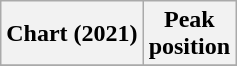<table class="wikitable sortable plainrowheaders">
<tr>
<th scope="col">Chart (2021)</th>
<th scope="col">Peak<br>position</th>
</tr>
<tr>
</tr>
</table>
